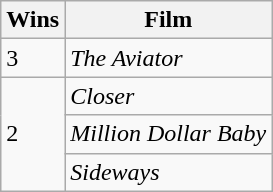<table class="wikitable">
<tr>
<th>Wins</th>
<th>Film</th>
</tr>
<tr>
<td>3</td>
<td><em>The Aviator</em></td>
</tr>
<tr>
<td rowspan="3">2</td>
<td><em>Closer</em></td>
</tr>
<tr>
<td><em>Million Dollar Baby</em></td>
</tr>
<tr>
<td><em>Sideways</em></td>
</tr>
</table>
